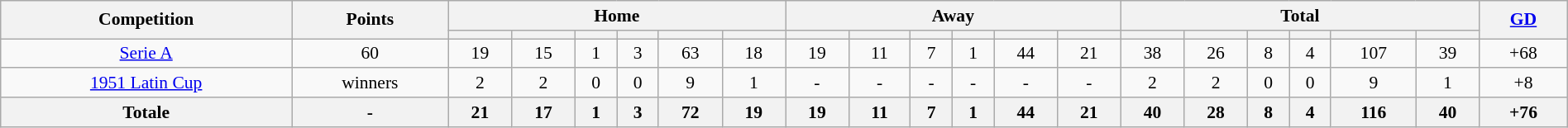<table class="wikitable" style="font-size:90%;width:100%;margin:auto;clear:both;text-align:center;">
<tr>
<th rowspan="2">Competition</th>
<th rowspan="2">Points</th>
<th colspan="6">Home</th>
<th colspan="6">Away</th>
<th colspan="6">Total</th>
<th rowspan="2"><a href='#'>GD</a></th>
</tr>
<tr>
<th></th>
<th></th>
<th></th>
<th></th>
<th></th>
<th></th>
<th></th>
<th></th>
<th></th>
<th></th>
<th></th>
<th></th>
<th></th>
<th></th>
<th></th>
<th></th>
<th></th>
<th></th>
</tr>
<tr>
<td><a href='#'>Serie A</a></td>
<td>60</td>
<td>19</td>
<td>15</td>
<td>1</td>
<td>3</td>
<td>63</td>
<td>18</td>
<td>19</td>
<td>11</td>
<td>7</td>
<td>1</td>
<td>44</td>
<td>21</td>
<td>38</td>
<td>26</td>
<td>8</td>
<td>4</td>
<td>107</td>
<td>39</td>
<td>+68</td>
</tr>
<tr>
<td><a href='#'>1951 Latin Cup</a></td>
<td>winners</td>
<td>2</td>
<td>2</td>
<td>0</td>
<td>0</td>
<td>9</td>
<td>1</td>
<td>-</td>
<td>-</td>
<td>-</td>
<td>-</td>
<td>-</td>
<td>-</td>
<td>2</td>
<td>2</td>
<td>0</td>
<td>0</td>
<td>9</td>
<td>1</td>
<td>+8</td>
</tr>
<tr>
<th>Totale</th>
<th>-</th>
<th>21</th>
<th>17</th>
<th>1</th>
<th>3</th>
<th>72</th>
<th>19</th>
<th>19</th>
<th>11</th>
<th>7</th>
<th>1</th>
<th>44</th>
<th>21</th>
<th>40</th>
<th>28</th>
<th>8</th>
<th>4</th>
<th>116</th>
<th>40</th>
<th>+76</th>
</tr>
</table>
